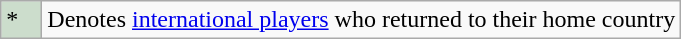<table class="wikitable">
<tr>
<td style="width:20px; background:#cdc;">*</td>
<td>Denotes <a href='#'>international players</a> who returned to their home country</td>
</tr>
</table>
